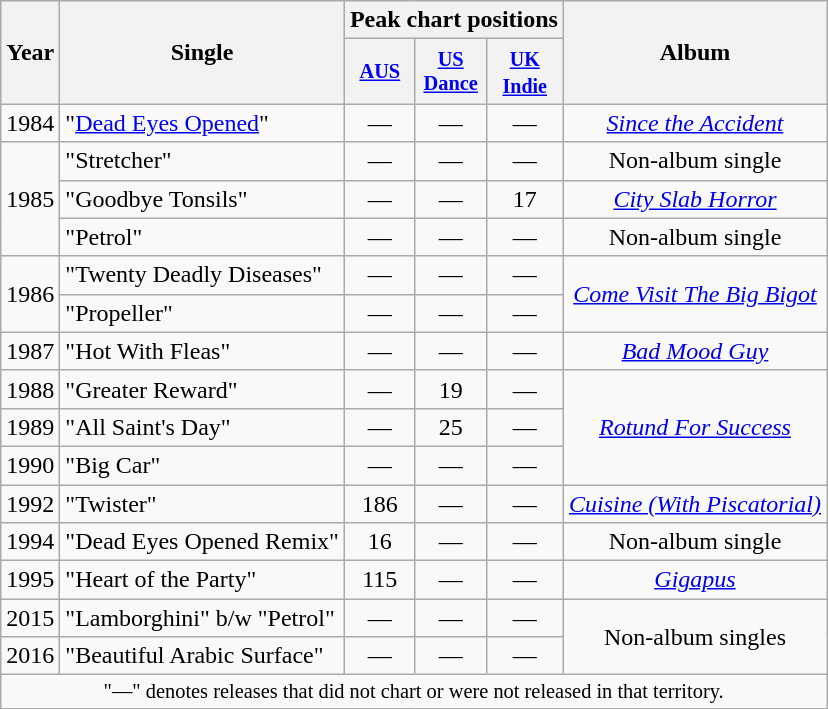<table class="wikitable">
<tr>
<th rowspan="2">Year</th>
<th rowspan="2">Single</th>
<th colspan="3">Peak chart positions</th>
<th rowspan="2">Album</th>
</tr>
<tr>
<th style="width:3em;font-size:85%"><a href='#'>AUS</a><br></th>
<th style="width:3em;font-size:85%"><a href='#'>US<br>Dance</a><br></th>
<th><a href='#'><small>UK<br>Indie</small></a><br></th>
</tr>
<tr>
<td>1984</td>
<td>"<a href='#'>Dead Eyes Opened</a>"</td>
<td style="text-align:center;">—</td>
<td style="text-align:center;">—</td>
<td style="text-align:center;">—</td>
<td style="text-align:center;"><em><a href='#'>Since the Accident</a></em></td>
</tr>
<tr>
<td rowspan="3">1985</td>
<td>"Stretcher"</td>
<td style="text-align:center;">—</td>
<td style="text-align:center;">—</td>
<td style="text-align:center;">—</td>
<td style="text-align:center;">Non-album single</td>
</tr>
<tr>
<td>"Goodbye Tonsils"</td>
<td style="text-align:center;">—</td>
<td style="text-align:center;">—</td>
<td style="text-align:center;">17</td>
<td style="text-align:center;"><em><a href='#'>City Slab Horror</a></em></td>
</tr>
<tr>
<td>"Petrol"</td>
<td style="text-align:center;">—</td>
<td style="text-align:center;">—</td>
<td style="text-align:center;">—</td>
<td style="text-align:center;">Non-album single</td>
</tr>
<tr>
<td rowspan="2">1986</td>
<td>"Twenty Deadly Diseases"</td>
<td style="text-align:center;">—</td>
<td style="text-align:center;">—</td>
<td style="text-align:center;">—</td>
<td rowspan="2" style="text-align:center;"><em><a href='#'>Come Visit The Big Bigot</a></em></td>
</tr>
<tr>
<td>"Propeller"</td>
<td style="text-align:center;">—</td>
<td style="text-align:center;">—</td>
<td style="text-align:center;">—</td>
</tr>
<tr>
<td>1987</td>
<td>"Hot With Fleas"</td>
<td style="text-align:center;">—</td>
<td style="text-align:center;">—</td>
<td style="text-align:center;">—</td>
<td style="text-align:center;"><em><a href='#'>Bad Mood Guy</a></em></td>
</tr>
<tr>
<td>1988</td>
<td>"Greater Reward"</td>
<td style="text-align:center;">—</td>
<td style="text-align:center;">19</td>
<td style="text-align:center;">—</td>
<td rowspan="3" style="text-align:center;"><em><a href='#'>Rotund For Success</a></em></td>
</tr>
<tr>
<td>1989</td>
<td>"All Saint's Day"</td>
<td style="text-align:center;">—</td>
<td style="text-align:center;">25</td>
<td style="text-align:center;">—</td>
</tr>
<tr>
<td>1990</td>
<td>"Big Car"</td>
<td style="text-align:center;">—</td>
<td style="text-align:center;">—</td>
<td style="text-align:center;">—</td>
</tr>
<tr>
<td>1992</td>
<td>"Twister"</td>
<td style="text-align:center;">186</td>
<td style="text-align:center;">—</td>
<td style="text-align:center;">—</td>
<td style="text-align:center;"><em><a href='#'>Cuisine (With Piscatorial)</a></em></td>
</tr>
<tr>
<td>1994</td>
<td>"Dead Eyes Opened Remix"</td>
<td style="text-align:center;">16</td>
<td style="text-align:center;">—</td>
<td style="text-align:center;">—</td>
<td style="text-align:center;">Non-album single</td>
</tr>
<tr>
<td>1995</td>
<td>"Heart of the Party"</td>
<td style="text-align:center;">115</td>
<td style="text-align:center;">—</td>
<td style="text-align:center;">—</td>
<td style="text-align:center;"><em><a href='#'>Gigapus</a></em></td>
</tr>
<tr>
<td>2015</td>
<td>"Lamborghini" b/w "Petrol"</td>
<td style="text-align:center;">—</td>
<td style="text-align:center;">—</td>
<td style="text-align:center;">—</td>
<td rowspan="2" style="text-align:center;">Non-album singles</td>
</tr>
<tr>
<td>2016</td>
<td>"Beautiful Arabic Surface"</td>
<td style="text-align:center;">—</td>
<td style="text-align:center;">—</td>
<td style="text-align:center;">—</td>
</tr>
<tr>
<td colspan="13" style="text-align:center; font-size:85%">"—" denotes releases that did not chart or were not released in that territory.</td>
</tr>
</table>
